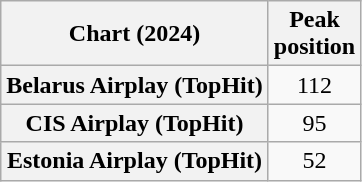<table class="wikitable sortable plainrowheaders" style="text-align:center">
<tr>
<th scope="col">Chart (2024)</th>
<th scope="col">Peak<br>position</th>
</tr>
<tr>
<th scope="row">Belarus Airplay (TopHit)</th>
<td>112</td>
</tr>
<tr>
<th scope="row">CIS Airplay (TopHit)</th>
<td>95</td>
</tr>
<tr>
<th scope="row">Estonia Airplay (TopHit)</th>
<td>52</td>
</tr>
</table>
